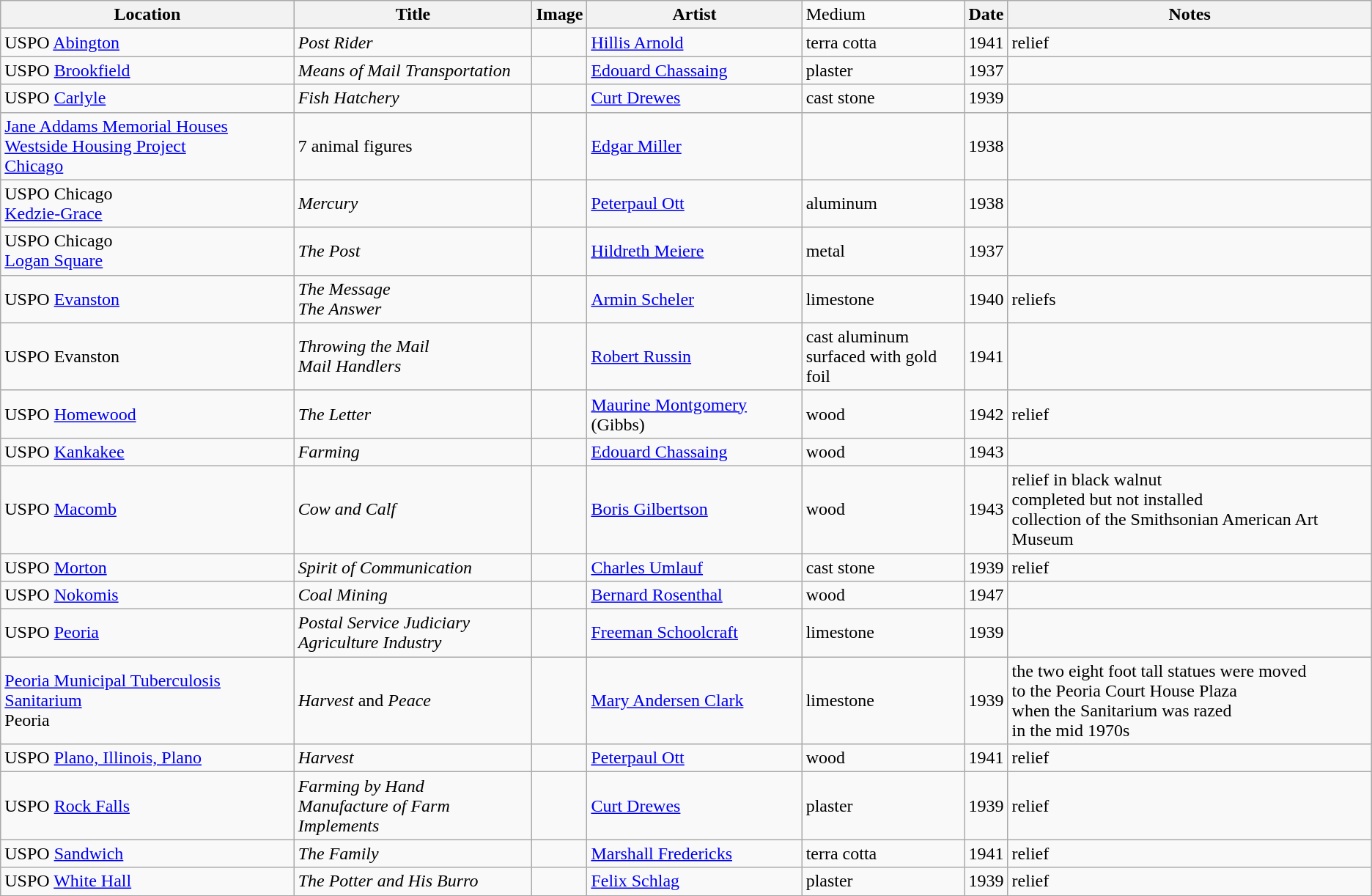<table class="wikitable sortable">
<tr>
<th>Location</th>
<th>Title</th>
<th>Image</th>
<th>Artist</th>
<td>Medium</td>
<th>Date</th>
<th>Notes</th>
</tr>
<tr>
<td>USPO <a href='#'>Abington</a></td>
<td><em>Post Rider</em></td>
<td></td>
<td><a href='#'>Hillis Arnold</a></td>
<td>terra cotta</td>
<td>1941</td>
<td>relief</td>
</tr>
<tr>
<td>USPO <a href='#'>Brookfield</a></td>
<td><em>Means of Mail Transportation</em></td>
<td></td>
<td><a href='#'>Edouard Chassaing</a></td>
<td>plaster</td>
<td>1937</td>
<td></td>
</tr>
<tr>
<td>USPO <a href='#'>Carlyle</a></td>
<td><em>Fish Hatchery</em></td>
<td></td>
<td><a href='#'>Curt Drewes</a></td>
<td>cast stone</td>
<td>1939</td>
<td></td>
</tr>
<tr>
<td><a href='#'>Jane Addams Memorial Houses</a><br> <a href='#'>Westside Housing Project</a><br><a href='#'>Chicago</a></td>
<td>7 animal figures</td>
<td></td>
<td><a href='#'>Edgar Miller</a></td>
<td></td>
<td>1938</td>
<td></td>
</tr>
<tr>
<td>USPO Chicago<br> <a href='#'>Kedzie-Grace</a></td>
<td><em>Mercury</em></td>
<td></td>
<td><a href='#'>Peterpaul Ott</a></td>
<td>aluminum</td>
<td>1938</td>
<td></td>
</tr>
<tr>
<td>USPO Chicago<br><a href='#'>Logan Square</a></td>
<td><em>The Post</em></td>
<td></td>
<td><a href='#'>Hildreth Meiere</a></td>
<td>metal</td>
<td>1937</td>
<td></td>
</tr>
<tr>
<td>USPO <a href='#'>Evanston</a></td>
<td><em>The Message</em><br><em>The Answer</em></td>
<td></td>
<td><a href='#'>Armin Scheler</a></td>
<td>limestone</td>
<td>1940</td>
<td>reliefs</td>
</tr>
<tr>
<td>USPO Evanston</td>
<td><em>Throwing the Mail</em><br><em>Mail Handlers</em></td>
<td></td>
<td><a href='#'>Robert Russin</a></td>
<td>cast aluminum<br>surfaced with gold foil</td>
<td>1941</td>
<td></td>
</tr>
<tr>
<td>USPO <a href='#'>Homewood</a></td>
<td><em>The Letter</em></td>
<td></td>
<td><a href='#'>Maurine Montgomery</a> (Gibbs)</td>
<td>wood</td>
<td>1942</td>
<td>relief</td>
</tr>
<tr>
<td>USPO <a href='#'>Kankakee</a></td>
<td><em>Farming</em></td>
<td></td>
<td><a href='#'>Edouard Chassaing</a></td>
<td>wood</td>
<td>1943</td>
<td></td>
</tr>
<tr>
<td>USPO <a href='#'>Macomb</a></td>
<td><em>Cow and Calf</em></td>
<td></td>
<td><a href='#'>Boris Gilbertson</a></td>
<td>wood</td>
<td>1943</td>
<td>relief in black walnut<br>completed but not installed<br>collection of the Smithsonian American Art Museum</td>
</tr>
<tr>
<td>USPO <a href='#'>Morton</a></td>
<td><em>Spirit of Communication</em></td>
<td></td>
<td><a href='#'>Charles Umlauf</a></td>
<td>cast stone</td>
<td>1939</td>
<td>relief</td>
</tr>
<tr>
<td>USPO <a href='#'>Nokomis</a></td>
<td><em>Coal Mining</em></td>
<td></td>
<td><a href='#'>Bernard Rosenthal</a></td>
<td>wood</td>
<td>1947</td>
<td></td>
</tr>
<tr>
<td>USPO <a href='#'>Peoria</a></td>
<td><em>Postal Service</em> <em>Judiciary</em><br><em>Agriculture</em> <em>Industry</em></td>
<td></td>
<td><a href='#'>Freeman Schoolcraft</a></td>
<td>limestone</td>
<td>1939</td>
<td></td>
</tr>
<tr>
<td><a href='#'>Peoria Municipal Tuberculosis Sanitarium</a><br>Peoria</td>
<td><em>Harvest</em> and <em>Peace</em></td>
<td></td>
<td><a href='#'>Mary Andersen Clark</a></td>
<td>limestone</td>
<td>1939</td>
<td>the two eight foot tall statues were moved<br>to the Peoria Court House Plaza<br>when the Sanitarium was razed<br>in the mid 1970s</td>
</tr>
<tr>
<td>USPO <a href='#'>Plano, Illinois, Plano</a></td>
<td><em>Harvest</em></td>
<td></td>
<td><a href='#'>Peterpaul Ott</a></td>
<td>wood</td>
<td>1941</td>
<td>relief</td>
</tr>
<tr>
<td>USPO <a href='#'>Rock Falls</a></td>
<td><em>Farming by Hand</em><br><em>Manufacture of Farm Implements</em></td>
<td></td>
<td><a href='#'>Curt Drewes</a></td>
<td>plaster</td>
<td>1939</td>
<td>relief</td>
</tr>
<tr>
<td>USPO <a href='#'>Sandwich</a></td>
<td><em>The Family</em></td>
<td></td>
<td><a href='#'>Marshall Fredericks</a></td>
<td>terra cotta</td>
<td>1941</td>
<td>relief</td>
</tr>
<tr>
<td>USPO <a href='#'>White Hall</a></td>
<td><em>The Potter and His Burro</em></td>
<td></td>
<td><a href='#'>Felix Schlag</a></td>
<td>plaster</td>
<td>1939</td>
<td>relief</td>
</tr>
<tr>
</tr>
</table>
